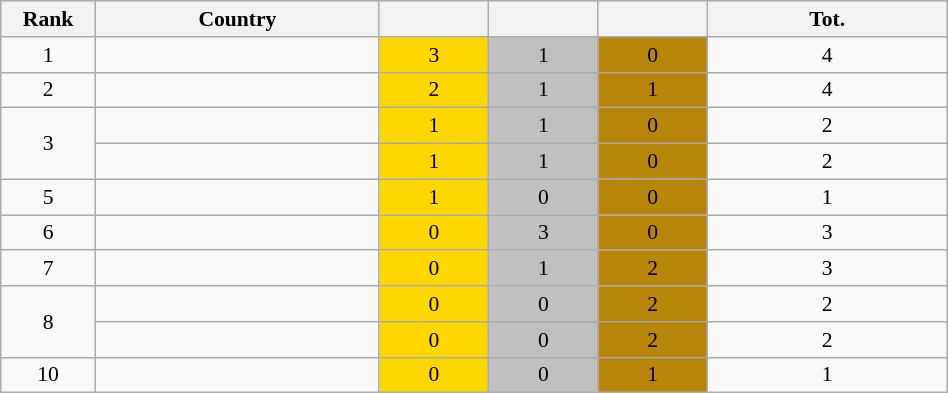<table class=wikitable width=50% cellspacing="1" cellpadding="3" style="border:1px solid #AAAAAA;font-size:90%; text-align:center">
<tr bgcolor="#EFEFEF">
<th width=10%>Rank</th>
<th width=30%>Country</th>
<th></th>
<th></th>
<th></th>
<th>Tot.</th>
</tr>
<tr>
<td>1</td>
<td align=left></td>
<td bgcolor=#ffd700>3</td>
<td bgcolor=#c0c0c0>1</td>
<td bgcolor=#b8860b>0</td>
<td>4</td>
</tr>
<tr>
<td>2</td>
<td align=left></td>
<td bgcolor=#ffd700>2</td>
<td bgcolor=#c0c0c0>1</td>
<td bgcolor=#b8860b>1</td>
<td>4</td>
</tr>
<tr>
<td rowspan="2">3</td>
<td align=left></td>
<td bgcolor=#ffd700>1</td>
<td bgcolor=#c0c0c0>1</td>
<td bgcolor=#b8860b>0</td>
<td>2</td>
</tr>
<tr>
<td align=left></td>
<td bgcolor=#ffd700>1</td>
<td bgcolor=#c0c0c0>1</td>
<td bgcolor=#b8860b>0</td>
<td>2</td>
</tr>
<tr>
<td>5</td>
<td align=left></td>
<td bgcolor=#ffd700>1</td>
<td bgcolor=#c0c0c0>0</td>
<td bgcolor=#b8860b>0</td>
<td>1</td>
</tr>
<tr>
<td>6</td>
<td align=left></td>
<td bgcolor=#ffd700>0</td>
<td bgcolor=#c0c0c0>3</td>
<td bgcolor=#b8860b>0</td>
<td>3</td>
</tr>
<tr>
<td>7</td>
<td align=left></td>
<td bgcolor=#ffd700>0</td>
<td bgcolor=#c0c0c0>1</td>
<td bgcolor=#b8860b>2</td>
<td>3</td>
</tr>
<tr>
<td rowspan="2">8</td>
<td align=left></td>
<td bgcolor=#ffd700>0</td>
<td bgcolor=#c0c0c0>0</td>
<td bgcolor=#b8860b>2</td>
<td>2</td>
</tr>
<tr>
<td align=left></td>
<td bgcolor=#ffd700>0</td>
<td bgcolor=#c0c0c0>0</td>
<td bgcolor=#b8860b>2</td>
<td>2</td>
</tr>
<tr>
<td>10</td>
<td align=left></td>
<td bgcolor=#ffd700>0</td>
<td bgcolor=#c0c0c0>0</td>
<td bgcolor=#b8860b>1</td>
<td>1</td>
</tr>
</table>
